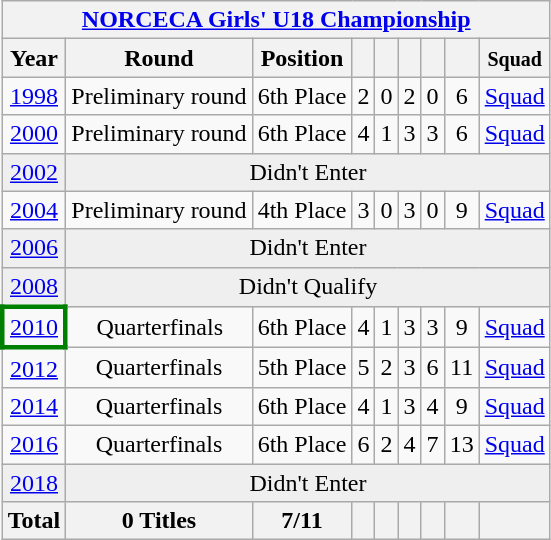<table class="wikitable" style="text-align: center;">
<tr>
<th colspan=9><a href='#'>NORCECA Girls' U18 Championship</a></th>
</tr>
<tr>
<th>Year</th>
<th>Round</th>
<th>Position</th>
<th></th>
<th></th>
<th></th>
<th></th>
<th></th>
<th><small>Squad</small></th>
</tr>
<tr>
<td> <a href='#'>1998</a></td>
<td>Preliminary round</td>
<td>6th Place</td>
<td>2</td>
<td>0</td>
<td>2</td>
<td>0</td>
<td>6</td>
<td><a href='#'>Squad</a></td>
</tr>
<tr>
<td> <a href='#'>2000</a></td>
<td>Preliminary round</td>
<td>6th Place</td>
<td>4</td>
<td>1</td>
<td>3</td>
<td>3</td>
<td>6</td>
<td><a href='#'>Squad</a></td>
</tr>
<tr bgcolor="efefef">
<td> <a href='#'>2002</a></td>
<td colspan=9>Didn't Enter</td>
</tr>
<tr>
<td> <a href='#'>2004</a></td>
<td>Preliminary round</td>
<td>4th Place</td>
<td>3</td>
<td>0</td>
<td>3</td>
<td>0</td>
<td>9</td>
<td><a href='#'>Squad</a></td>
</tr>
<tr bgcolor="efefef">
<td> <a href='#'>2006</a></td>
<td colspan=9>Didn't Enter</td>
</tr>
<tr bgcolor="efefef">
<td> <a href='#'>2008</a></td>
<td colspan=9>Didn't Qualify</td>
</tr>
<tr>
<td Style="border:3px solid green"> <a href='#'>2010</a></td>
<td>Quarterfinals</td>
<td>6th Place</td>
<td>4</td>
<td>1</td>
<td>3</td>
<td>3</td>
<td>9</td>
<td><a href='#'>Squad</a></td>
</tr>
<tr>
<td> <a href='#'>2012</a></td>
<td>Quarterfinals</td>
<td>5th Place</td>
<td>5</td>
<td>2</td>
<td>3</td>
<td>6</td>
<td>11</td>
<td><a href='#'>Squad</a></td>
</tr>
<tr>
<td> <a href='#'>2014</a></td>
<td>Quarterfinals</td>
<td>6th Place</td>
<td>4</td>
<td>1</td>
<td>3</td>
<td>4</td>
<td>9</td>
<td><a href='#'>Squad</a></td>
</tr>
<tr>
<td> <a href='#'>2016</a></td>
<td>Quarterfinals</td>
<td>6th Place</td>
<td>6</td>
<td>2</td>
<td>4</td>
<td>7</td>
<td>13</td>
<td><a href='#'>Squad</a></td>
</tr>
<tr bgcolor="efefef">
<td> <a href='#'>2018</a></td>
<td colspan=9>Didn't Enter</td>
</tr>
<tr>
<th>Total</th>
<th>0 Titles</th>
<th>7/11</th>
<th></th>
<th></th>
<th></th>
<th></th>
<th></th>
<th></th>
</tr>
</table>
